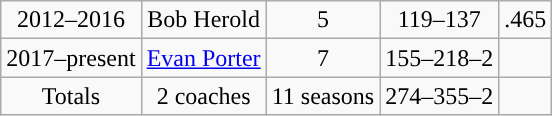<table class="wikitable" style="text-align:center">
<tr>
<td>2012–2016</td>
<td>Bob Herold</td>
<td>5</td>
<td>119–137</td>
<td>.465</td>
</tr>
<tr>
<td>2017–present</td>
<td><a href='#'>Evan Porter</a></td>
<td>7</td>
<td>155–218–2</td>
<td></td>
</tr>
<tr class="sortbottom">
<td>Totals</td>
<td>2 coaches</td>
<td>11 seasons</td>
<td>274–355–2</td>
<td></td>
</tr>
</table>
